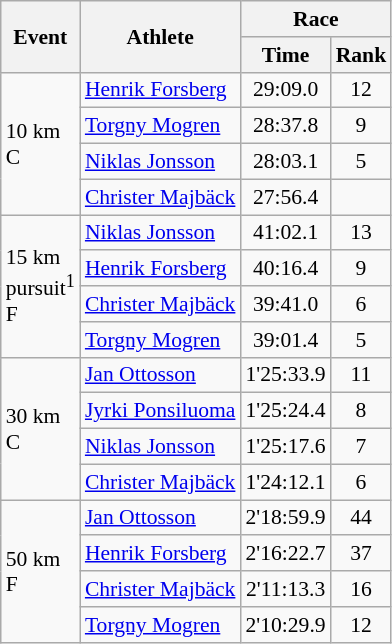<table class="wikitable" border="1" style="font-size:90%">
<tr>
<th rowspan=2>Event</th>
<th rowspan=2>Athlete</th>
<th colspan=2>Race</th>
</tr>
<tr>
<th>Time</th>
<th>Rank</th>
</tr>
<tr>
<td rowspan=4>10 km <br> C</td>
<td><a href='#'>Henrik Forsberg</a></td>
<td align=center>29:09.0</td>
<td align=center>12</td>
</tr>
<tr>
<td><a href='#'>Torgny Mogren</a></td>
<td align=center>28:37.8</td>
<td align=center>9</td>
</tr>
<tr>
<td><a href='#'>Niklas Jonsson</a></td>
<td align=center>28:03.1</td>
<td align=center>5</td>
</tr>
<tr>
<td><a href='#'>Christer Majbäck</a></td>
<td align=center>27:56.4</td>
<td align=center></td>
</tr>
<tr>
<td rowspan=4>15 km <br> pursuit<sup>1</sup> <br> F</td>
<td><a href='#'>Niklas Jonsson</a></td>
<td align=center>41:02.1</td>
<td align=center>13</td>
</tr>
<tr>
<td><a href='#'>Henrik Forsberg</a></td>
<td align=center>40:16.4</td>
<td align=center>9</td>
</tr>
<tr>
<td><a href='#'>Christer Majbäck</a></td>
<td align=center>39:41.0</td>
<td align=center>6</td>
</tr>
<tr>
<td><a href='#'>Torgny Mogren</a></td>
<td align=center>39:01.4</td>
<td align=center>5</td>
</tr>
<tr>
<td rowspan=4>30 km <br> C</td>
<td><a href='#'>Jan Ottosson</a></td>
<td align=center>1'25:33.9</td>
<td align=center>11</td>
</tr>
<tr>
<td><a href='#'>Jyrki Ponsiluoma</a></td>
<td align=center>1'25:24.4</td>
<td align=center>8</td>
</tr>
<tr>
<td><a href='#'>Niklas Jonsson</a></td>
<td align=center>1'25:17.6</td>
<td align=center>7</td>
</tr>
<tr>
<td><a href='#'>Christer Majbäck</a></td>
<td align=center>1'24:12.1</td>
<td align=center>6</td>
</tr>
<tr>
<td rowspan=4>50 km <br> F</td>
<td><a href='#'>Jan Ottosson</a></td>
<td align=center>2'18:59.9</td>
<td align=center>44</td>
</tr>
<tr>
<td><a href='#'>Henrik Forsberg</a></td>
<td align=center>2'16:22.7</td>
<td align=center>37</td>
</tr>
<tr>
<td><a href='#'>Christer Majbäck</a></td>
<td align=center>2'11:13.3</td>
<td align=center>16</td>
</tr>
<tr>
<td><a href='#'>Torgny Mogren</a></td>
<td align=center>2'10:29.9</td>
<td align=center>12</td>
</tr>
</table>
